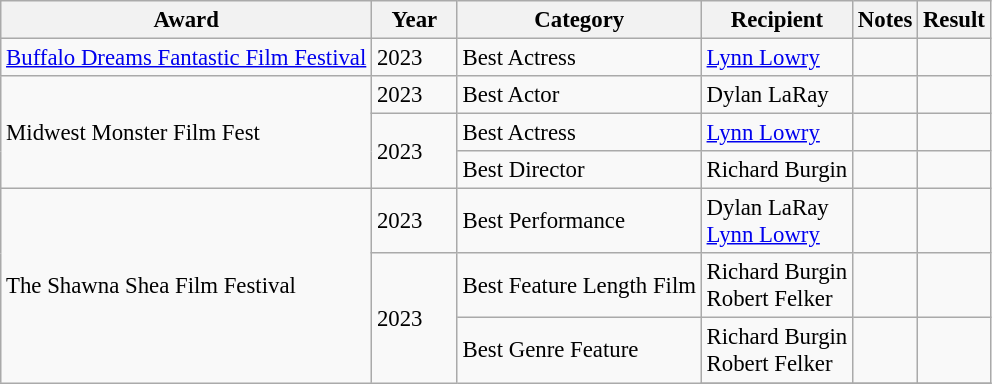<table class="wikitable" style="font-size: 95%;">
<tr>
<th>Award</th>
<th width=50>Year</th>
<th>Category</th>
<th>Recipient</th>
<th>Notes</th>
<th>Result</th>
</tr>
<tr>
<td><a href='#'>Buffalo Dreams Fantastic Film Festival</a></td>
<td>2023</td>
<td>Best Actress</td>
<td><a href='#'>Lynn Lowry</a></td>
<td></td>
<td></td>
</tr>
<tr>
<td rowspan=3>Midwest Monster Film Fest</td>
<td>2023</td>
<td>Best Actor</td>
<td>Dylan LaRay</td>
<td></td>
<td></td>
</tr>
<tr>
<td rowspan=2>2023</td>
<td>Best Actress</td>
<td><a href='#'>Lynn Lowry</a></td>
<td></td>
<td></td>
</tr>
<tr>
<td rowspan=1>Best Director</td>
<td>Richard Burgin</td>
<td></td>
<td></td>
</tr>
<tr>
<td rowspan=6>The Shawna Shea Film Festival</td>
<td>2023</td>
<td>Best Performance</td>
<td>Dylan LaRay<br><a href='#'>Lynn Lowry</a></td>
<td></td>
<td></td>
</tr>
<tr>
<td rowspan=5>2023</td>
<td>Best Feature Length Film</td>
<td>Richard Burgin<br>Robert Felker</td>
<td></td>
<td></td>
</tr>
<tr>
<td rowspan=4>Best Genre Feature</td>
<td>Richard Burgin<br>Robert Felker</td>
<td></td>
<td></td>
</tr>
<tr>
</tr>
</table>
